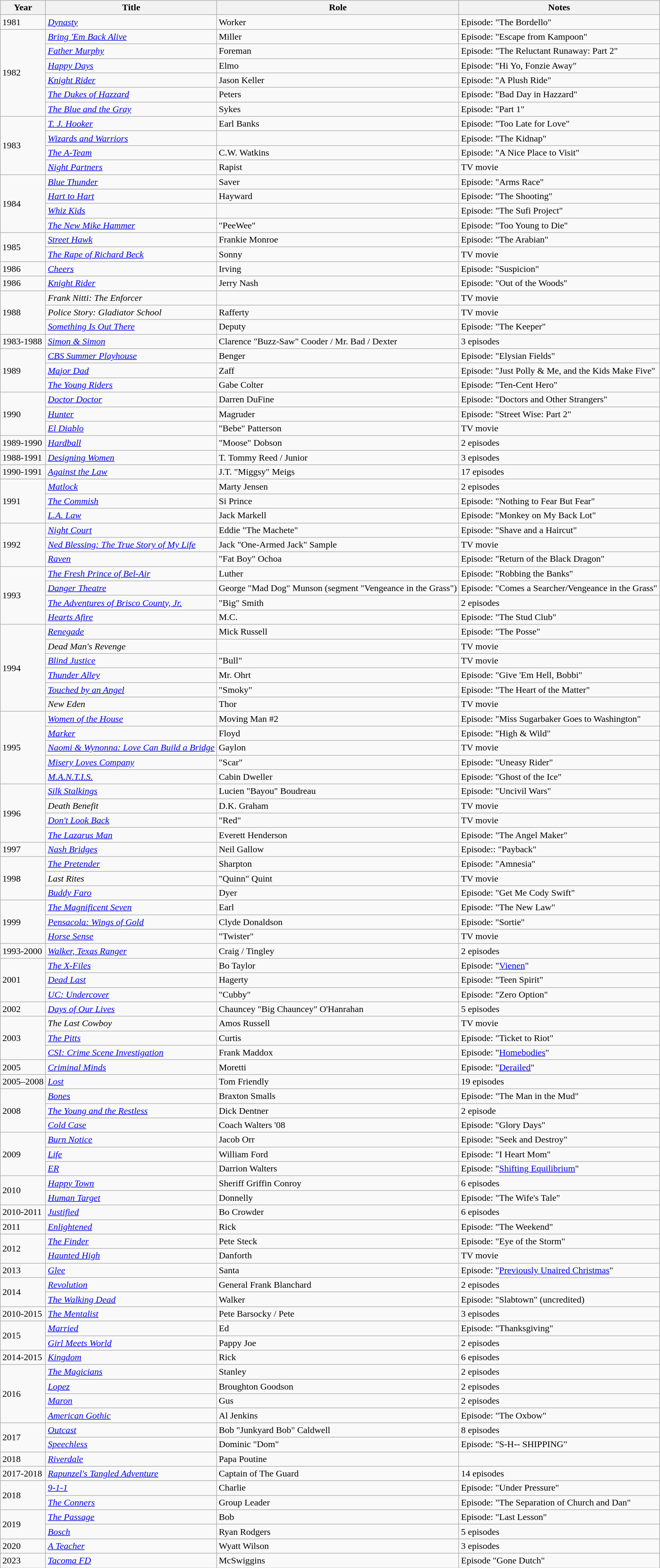<table class="wikitable sortable mw-collapsible">
<tr>
<th>Year</th>
<th>Title</th>
<th>Role</th>
<th>Notes</th>
</tr>
<tr>
<td>1981</td>
<td><em><a href='#'>Dynasty</a></em></td>
<td>Worker</td>
<td>Episode: "The Bordello"</td>
</tr>
<tr>
<td rowspan="6">1982</td>
<td><em><a href='#'>Bring 'Em Back Alive</a></em></td>
<td>Miller</td>
<td>Episode: "Escape from Kampoon"</td>
</tr>
<tr>
<td><em><a href='#'>Father Murphy</a></em></td>
<td>Foreman</td>
<td>Episode: "The Reluctant Runaway: Part 2"</td>
</tr>
<tr>
<td><em><a href='#'>Happy Days</a></em></td>
<td>Elmo</td>
<td>Episode: "Hi Yo, Fonzie Away"</td>
</tr>
<tr>
<td><em><a href='#'>Knight Rider</a></em></td>
<td>Jason Keller</td>
<td>Episode: "A Plush Ride"</td>
</tr>
<tr>
<td><em><a href='#'>The Dukes of Hazzard</a></em></td>
<td>Peters</td>
<td>Episode: "Bad Day in Hazzard"</td>
</tr>
<tr>
<td><em><a href='#'>The Blue and the Gray</a></em></td>
<td>Sykes</td>
<td>Episode: "Part 1"</td>
</tr>
<tr>
<td rowspan=4>1983</td>
<td><em><a href='#'>T. J. Hooker</a></em></td>
<td>Earl Banks</td>
<td>Episode: "Too Late for Love"</td>
</tr>
<tr>
<td><em><a href='#'>Wizards and Warriors</a></em></td>
<td></td>
<td>Episode: "The Kidnap"</td>
</tr>
<tr>
<td><em><a href='#'>The A-Team</a></em></td>
<td>C.W. Watkins</td>
<td>Episode: "A Nice Place to Visit"</td>
</tr>
<tr>
<td><em><a href='#'>Night Partners</a></em></td>
<td>Rapist</td>
<td>TV movie</td>
</tr>
<tr>
<td rowspan=4>1984</td>
<td><em><a href='#'>Blue Thunder</a></em></td>
<td>Saver</td>
<td>Episode: "Arms Race"</td>
</tr>
<tr>
<td><em><a href='#'>Hart to Hart</a></em></td>
<td>Hayward</td>
<td>Episode: "The Shooting"</td>
</tr>
<tr>
<td><em><a href='#'>Whiz Kids</a></em></td>
<td></td>
<td>Episode: "The Sufi Project"</td>
</tr>
<tr>
<td><em><a href='#'>The New Mike Hammer</a></em></td>
<td>"PeeWee"</td>
<td>Episode: "Too Young to Die"</td>
</tr>
<tr>
<td rowspan=2>1985</td>
<td><em><a href='#'>Street Hawk</a></em></td>
<td>Frankie Monroe</td>
<td>Episode: "The Arabian"</td>
</tr>
<tr>
<td><em><a href='#'>The Rape of Richard Beck</a></em></td>
<td>Sonny</td>
<td>TV movie</td>
</tr>
<tr>
<td>1986</td>
<td><em><a href='#'>Cheers</a></em></td>
<td>Irving</td>
<td>Episode: "Suspicion"</td>
</tr>
<tr>
<td>1986</td>
<td><em><a href='#'>Knight Rider</a></em></td>
<td>Jerry Nash</td>
<td>Episode: "Out of the Woods"</td>
</tr>
<tr>
<td rowspan=3>1988</td>
<td><em>Frank Nitti: The Enforcer</em></td>
<td></td>
<td>TV movie</td>
</tr>
<tr>
<td><em>Police Story: Gladiator School</em></td>
<td>Rafferty</td>
<td>TV movie</td>
</tr>
<tr>
<td><em><a href='#'>Something Is Out There</a></em></td>
<td>Deputy</td>
<td>Episode: "The Keeper"</td>
</tr>
<tr>
<td>1983-1988</td>
<td><em><a href='#'>Simon & Simon</a></em></td>
<td>Clarence "Buzz-Saw" Cooder / Mr. Bad / Dexter</td>
<td>3 episodes</td>
</tr>
<tr>
<td rowspan=3>1989</td>
<td><em><a href='#'>CBS Summer Playhouse</a></em></td>
<td>Benger</td>
<td>Episode: "Elysian Fields"</td>
</tr>
<tr>
<td><em><a href='#'>Major Dad</a></em></td>
<td>Zaff</td>
<td>Episode: "Just Polly & Me, and the Kids Make Five"</td>
</tr>
<tr>
<td><em><a href='#'>The Young Riders</a></em></td>
<td>Gabe Colter</td>
<td>Episode: "Ten-Cent Hero"</td>
</tr>
<tr>
<td rowspan=3>1990</td>
<td><em><a href='#'>Doctor Doctor</a></em></td>
<td>Darren DuFine</td>
<td>Episode: "Doctors and Other Strangers"</td>
</tr>
<tr>
<td><em><a href='#'>Hunter</a></em></td>
<td>Magruder</td>
<td>Episode: "Street Wise: Part 2"</td>
</tr>
<tr>
<td><em><a href='#'>El Diablo</a></em></td>
<td>"Bebe" Patterson</td>
<td>TV movie</td>
</tr>
<tr>
<td>1989-1990</td>
<td><em><a href='#'>Hardball</a></em></td>
<td>"Moose" Dobson</td>
<td>2 episodes</td>
</tr>
<tr>
<td>1988-1991</td>
<td><em><a href='#'>Designing Women</a></em></td>
<td>T. Tommy Reed / Junior</td>
<td>3 episodes</td>
</tr>
<tr>
<td>1990-1991</td>
<td><em><a href='#'>Against the Law</a></em></td>
<td>J.T. "Miggsy" Meigs</td>
<td>17 episodes</td>
</tr>
<tr>
<td rowspan=3>1991</td>
<td><em><a href='#'>Matlock</a></em></td>
<td>Marty Jensen</td>
<td>2 episodes</td>
</tr>
<tr>
<td><em><a href='#'>The Commish</a></em></td>
<td>Si Prince</td>
<td>Episode: "Nothing to Fear But Fear"</td>
</tr>
<tr>
<td><em><a href='#'>L.A. Law</a></em></td>
<td>Jack Markell</td>
<td>Episode: "Monkey on My Back Lot"</td>
</tr>
<tr>
<td rowspan=3>1992</td>
<td><em><a href='#'>Night Court</a></em></td>
<td>Eddie "The Machete"</td>
<td>Episode: "Shave and a Haircut"</td>
</tr>
<tr>
<td><em><a href='#'>Ned Blessing: The True Story of My Life</a></em></td>
<td>Jack "One-Armed Jack" Sample</td>
<td>TV movie</td>
</tr>
<tr>
<td><em><a href='#'>Raven</a></em></td>
<td>"Fat Boy" Ochoa</td>
<td>Episode: "Return of the Black Dragon"</td>
</tr>
<tr>
<td rowspan=4>1993</td>
<td><em><a href='#'>The Fresh Prince of Bel-Air</a></em></td>
<td>Luther</td>
<td>Episode: "Robbing the Banks"</td>
</tr>
<tr>
<td><em><a href='#'>Danger Theatre</a></em></td>
<td>George "Mad Dog" Munson (segment "Vengeance in the Grass")</td>
<td>Episode: "Comes a Searcher/Vengeance in the Grass"</td>
</tr>
<tr>
<td><em><a href='#'>The Adventures of Brisco County, Jr.</a></em></td>
<td>"Big" Smith</td>
<td>2 episodes</td>
</tr>
<tr>
<td><em><a href='#'>Hearts Afire</a></em></td>
<td>M.C.</td>
<td>Episode: "The Stud Club"</td>
</tr>
<tr>
<td rowspan=6>1994</td>
<td><em><a href='#'>Renegade</a></em></td>
<td>Mick Russell</td>
<td>Episode: "The Posse"</td>
</tr>
<tr>
<td><em>Dead Man's Revenge</em></td>
<td></td>
<td>TV movie</td>
</tr>
<tr>
<td><em><a href='#'>Blind Justice</a></em></td>
<td>"Bull"</td>
<td>TV movie</td>
</tr>
<tr>
<td><em><a href='#'>Thunder Alley</a></em></td>
<td>Mr. Ohrt</td>
<td>Episode: "Give 'Em Hell, Bobbi"</td>
</tr>
<tr>
<td><em><a href='#'>Touched by an Angel</a></em></td>
<td>"Smoky"</td>
<td>Episode: "The Heart of the Matter"</td>
</tr>
<tr>
<td><em>New Eden</em></td>
<td>Thor</td>
<td>TV movie</td>
</tr>
<tr>
<td rowspan=5>1995</td>
<td><em><a href='#'>Women of the House</a></em></td>
<td>Moving Man #2</td>
<td>Episode: "Miss Sugarbaker Goes to Washington"</td>
</tr>
<tr>
<td><em><a href='#'>Marker</a></em></td>
<td>Floyd</td>
<td>Episode: "High & Wild"</td>
</tr>
<tr>
<td><em><a href='#'>Naomi & Wynonna: Love Can Build a Bridge</a></em></td>
<td>Gaylon</td>
<td>TV movie</td>
</tr>
<tr>
<td><em><a href='#'>Misery Loves Company</a></em></td>
<td>"Scar"</td>
<td>Episode: "Uneasy Rider"</td>
</tr>
<tr>
<td><em><a href='#'>M.A.N.T.I.S.</a></em></td>
<td>Cabin Dweller</td>
<td>Episode: "Ghost of the Ice"</td>
</tr>
<tr>
<td rowspan=4>1996</td>
<td><em><a href='#'>Silk Stalkings</a></em></td>
<td>Lucien "Bayou" Boudreau</td>
<td>Episode: "Uncivil Wars"</td>
</tr>
<tr>
<td><em>Death Benefit</em></td>
<td>D.K. Graham</td>
<td>TV movie</td>
</tr>
<tr>
<td><em><a href='#'>Don't Look Back</a></em></td>
<td>"Red"</td>
<td>TV movie</td>
</tr>
<tr>
<td><em><a href='#'>The Lazarus Man</a></em></td>
<td>Everett Henderson</td>
<td>Episode: "The Angel Maker"</td>
</tr>
<tr>
<td>1997</td>
<td><em><a href='#'>Nash Bridges</a></em></td>
<td>Neil Gallow</td>
<td>Episode:: "Payback"</td>
</tr>
<tr>
<td rowspan=3>1998</td>
<td><em><a href='#'>The Pretender</a></em></td>
<td>Sharpton</td>
<td>Episode: "Amnesia"</td>
</tr>
<tr>
<td><em>Last Rites</em></td>
<td>"Quinn" Quint</td>
<td>TV movie</td>
</tr>
<tr>
<td><em><a href='#'>Buddy Faro</a></em></td>
<td>Dyer</td>
<td>Episode: "Get Me Cody Swift"</td>
</tr>
<tr>
<td rowspan=3>1999</td>
<td><em><a href='#'>The Magnificent Seven</a></em></td>
<td>Earl</td>
<td>Episode: "The New Law"</td>
</tr>
<tr>
<td><em><a href='#'>Pensacola: Wings of Gold</a></em></td>
<td>Clyde Donaldson</td>
<td>Episode: "Sortie"</td>
</tr>
<tr>
<td><em><a href='#'>Horse Sense</a></em></td>
<td>"Twister"</td>
<td>TV movie</td>
</tr>
<tr>
<td>1993-2000</td>
<td><em><a href='#'>Walker, Texas Ranger</a></em></td>
<td>Craig / Tingley</td>
<td>2 episodes</td>
</tr>
<tr>
<td rowspan=3>2001</td>
<td><em><a href='#'>The X-Files</a></em></td>
<td>Bo Taylor</td>
<td>Episode: "<a href='#'>Vienen</a>"</td>
</tr>
<tr>
<td><em><a href='#'>Dead Last</a></em></td>
<td>Hagerty</td>
<td>Episode: "Teen Spirit"</td>
</tr>
<tr>
<td><em><a href='#'>UC: Undercover</a></em></td>
<td>"Cubby"</td>
<td>Episode: "Zero Option"</td>
</tr>
<tr>
<td>2002</td>
<td><em><a href='#'>Days of Our Lives</a></em></td>
<td>Chauncey "Big Chauncey" O'Hanrahan</td>
<td>5 episodes</td>
</tr>
<tr>
<td rowspan=3>2003</td>
<td><em>The Last Cowboy</em></td>
<td>Amos Russell</td>
<td>TV movie</td>
</tr>
<tr>
<td><em><a href='#'>The Pitts</a></em></td>
<td>Curtis</td>
<td>Episode: "Ticket to Riot"</td>
</tr>
<tr>
<td><em><a href='#'>CSI: Crime Scene Investigation</a></em></td>
<td>Frank Maddox</td>
<td>Episode: "<a href='#'>Homebodies</a>"</td>
</tr>
<tr>
<td>2005</td>
<td><em><a href='#'>Criminal Minds</a></em></td>
<td>Moretti</td>
<td>Episode: "<a href='#'>Derailed</a>"</td>
</tr>
<tr>
<td>2005–2008</td>
<td><em><a href='#'>Lost</a></em></td>
<td>Tom Friendly</td>
<td>19 episodes</td>
</tr>
<tr>
<td rowspan=3>2008</td>
<td><em><a href='#'>Bones</a></em></td>
<td>Braxton Smalls</td>
<td>Episode: "The Man in the Mud"</td>
</tr>
<tr>
<td><em><a href='#'>The Young and the Restless</a></em></td>
<td>Dick Dentner</td>
<td>2 episode</td>
</tr>
<tr>
<td><em><a href='#'>Cold Case</a></em></td>
<td>Coach Walters '08</td>
<td>Episode: "Glory Days"</td>
</tr>
<tr>
<td rowspan=3>2009</td>
<td><em><a href='#'>Burn Notice</a></em></td>
<td>Jacob Orr</td>
<td>Episode: "Seek and Destroy"</td>
</tr>
<tr>
<td><em><a href='#'>Life</a></em></td>
<td>William Ford</td>
<td>Episode: "I Heart Mom"</td>
</tr>
<tr>
<td><em><a href='#'>ER</a></em></td>
<td>Darrion Walters</td>
<td>Episode: "<a href='#'>Shifting Equilibrium</a>"</td>
</tr>
<tr>
<td rowspan=2>2010</td>
<td><em><a href='#'>Happy Town</a></em></td>
<td>Sheriff Griffin Conroy</td>
<td>6 episodes</td>
</tr>
<tr>
<td><em><a href='#'>Human Target</a></em></td>
<td>Donnelly</td>
<td>Episode: "The Wife's Tale"</td>
</tr>
<tr>
<td>2010-2011</td>
<td><em><a href='#'>Justified</a></em></td>
<td>Bo Crowder</td>
<td>6 episodes</td>
</tr>
<tr>
<td>2011</td>
<td><em><a href='#'>Enlightened</a></em></td>
<td>Rick</td>
<td>Episode: "The Weekend"</td>
</tr>
<tr>
<td rowspan=2>2012</td>
<td><em><a href='#'>The Finder</a></em></td>
<td>Pete Steck</td>
<td>Episode: "Eye of the Storm"</td>
</tr>
<tr>
<td><em><a href='#'>Haunted High</a></em></td>
<td>Danforth</td>
<td>TV movie</td>
</tr>
<tr>
<td>2013</td>
<td><em><a href='#'>Glee</a></em></td>
<td>Santa</td>
<td>Episode: "<a href='#'>Previously Unaired Christmas</a>"</td>
</tr>
<tr>
<td rowspan=2>2014</td>
<td><em><a href='#'>Revolution</a></em></td>
<td>General Frank Blanchard</td>
<td>2 episodes</td>
</tr>
<tr>
<td><em><a href='#'>The Walking Dead</a></em></td>
<td>Walker</td>
<td>Episode: "Slabtown" (uncredited)</td>
</tr>
<tr>
<td>2010-2015</td>
<td><em><a href='#'>The Mentalist</a></em></td>
<td>Pete Barsocky / Pete</td>
<td>3 episodes</td>
</tr>
<tr>
<td rowspan=2>2015</td>
<td><em><a href='#'>Married</a></em></td>
<td>Ed</td>
<td>Episode: "Thanksgiving"</td>
</tr>
<tr>
<td><em><a href='#'>Girl Meets World</a></em></td>
<td>Pappy Joe</td>
<td>2 episodes</td>
</tr>
<tr>
<td>2014-2015</td>
<td><em><a href='#'>Kingdom</a></em></td>
<td>Rick</td>
<td>6 episodes</td>
</tr>
<tr>
<td rowspan=4>2016</td>
<td><em><a href='#'>The Magicians</a></em></td>
<td>Stanley</td>
<td>2 episodes</td>
</tr>
<tr>
<td><em><a href='#'>Lopez</a></em></td>
<td>Broughton Goodson</td>
<td>2 episodes</td>
</tr>
<tr>
<td><em><a href='#'>Maron</a></em></td>
<td>Gus</td>
<td>2 episodes</td>
</tr>
<tr>
<td><em><a href='#'>American Gothic</a></em></td>
<td>Al Jenkins</td>
<td>Episode: "The Oxbow"</td>
</tr>
<tr>
<td rowspan=2>2017</td>
<td><em><a href='#'>Outcast</a></em></td>
<td>Bob "Junkyard Bob" Caldwell</td>
<td>8 episodes</td>
</tr>
<tr>
<td><em><a href='#'>Speechless</a></em></td>
<td>Dominic "Dom"</td>
<td>Episode: "S-H-- SHIPPING"</td>
</tr>
<tr>
<td>2018</td>
<td><em><a href='#'>Riverdale</a></em></td>
<td>Papa Poutine</td>
<td></td>
</tr>
<tr>
<td>2017-2018</td>
<td><em><a href='#'>Rapunzel's Tangled Adventure</a></em></td>
<td>Captain of The Guard</td>
<td>14 episodes</td>
</tr>
<tr>
<td rowspan=2>2018</td>
<td><em><a href='#'>9-1-1</a></em></td>
<td>Charlie</td>
<td>Episode: "Under Pressure"</td>
</tr>
<tr>
<td><em><a href='#'>The Conners</a></em></td>
<td>Group Leader</td>
<td>Episode: "The Separation of Church and Dan"</td>
</tr>
<tr>
<td rowspan=2>2019</td>
<td><em><a href='#'>The Passage</a></em></td>
<td>Bob</td>
<td>Episode: "Last Lesson"</td>
</tr>
<tr>
<td><em><a href='#'>Bosch</a></em></td>
<td>Ryan Rodgers</td>
<td>5 episodes</td>
</tr>
<tr>
<td>2020</td>
<td><em><a href='#'>A Teacher</a></em></td>
<td>Wyatt Wilson</td>
<td>3 episodes</td>
</tr>
<tr>
<td>2023</td>
<td><em><a href='#'>Tacoma FD</a></em></td>
<td>McSwiggins</td>
<td>Episode "Gone Dutch"</td>
</tr>
</table>
